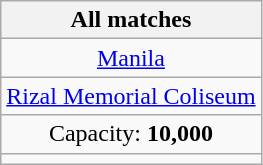<table class="wikitable" style="text-align:center;">
<tr>
<th>All matches</th>
</tr>
<tr>
<td><a href='#'>Manila</a></td>
</tr>
<tr>
<td><a href='#'>Rizal Memorial Coliseum</a></td>
</tr>
<tr>
<td>Capacity: <strong>10,000</strong></td>
</tr>
<tr>
<td></td>
</tr>
</table>
